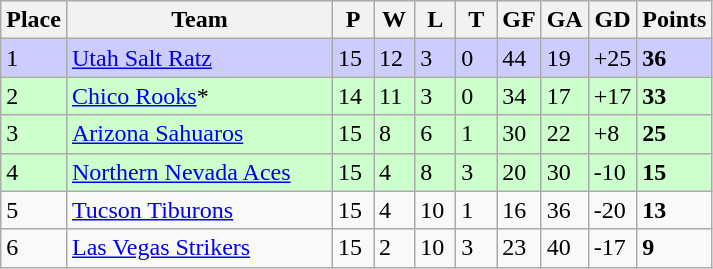<table class="wikitable">
<tr>
<th>Place</th>
<th width="170">Team</th>
<th width="20">P</th>
<th width="20">W</th>
<th width="20">L</th>
<th width="20">T</th>
<th width="20">GF</th>
<th width="20">GA</th>
<th width="25">GD</th>
<th>Points</th>
</tr>
<tr bgcolor=#ccccff>
<td>1</td>
<td><a href='#'>Utah Salt Ratz</a></td>
<td>15</td>
<td>12</td>
<td>3</td>
<td>0</td>
<td>44</td>
<td>19</td>
<td>+25</td>
<td><strong>36</strong></td>
</tr>
<tr bgcolor=ccffcc>
<td>2</td>
<td><a href='#'>Chico Rooks</a>*</td>
<td>14</td>
<td>11</td>
<td>3</td>
<td>0</td>
<td>34</td>
<td>17</td>
<td>+17</td>
<td><strong>33</strong></td>
</tr>
<tr bgcolor=ccffcc>
<td>3</td>
<td><a href='#'>Arizona Sahuaros</a></td>
<td>15</td>
<td>8</td>
<td>6</td>
<td>1</td>
<td>30</td>
<td>22</td>
<td>+8</td>
<td><strong>25</strong></td>
</tr>
<tr bgcolor=ccffcc>
<td>4</td>
<td><a href='#'>Northern Nevada Aces</a></td>
<td>15</td>
<td>4</td>
<td>8</td>
<td>3</td>
<td>20</td>
<td>30</td>
<td>-10</td>
<td><strong>15</strong></td>
</tr>
<tr>
<td>5</td>
<td><a href='#'>Tucson Tiburons</a></td>
<td>15</td>
<td>4</td>
<td>10</td>
<td>1</td>
<td>16</td>
<td>36</td>
<td>-20</td>
<td><strong>13</strong></td>
</tr>
<tr>
<td>6</td>
<td><a href='#'>Las Vegas Strikers</a></td>
<td>15</td>
<td>2</td>
<td>10</td>
<td>3</td>
<td>23</td>
<td>40</td>
<td>-17</td>
<td><strong>9</strong></td>
</tr>
</table>
